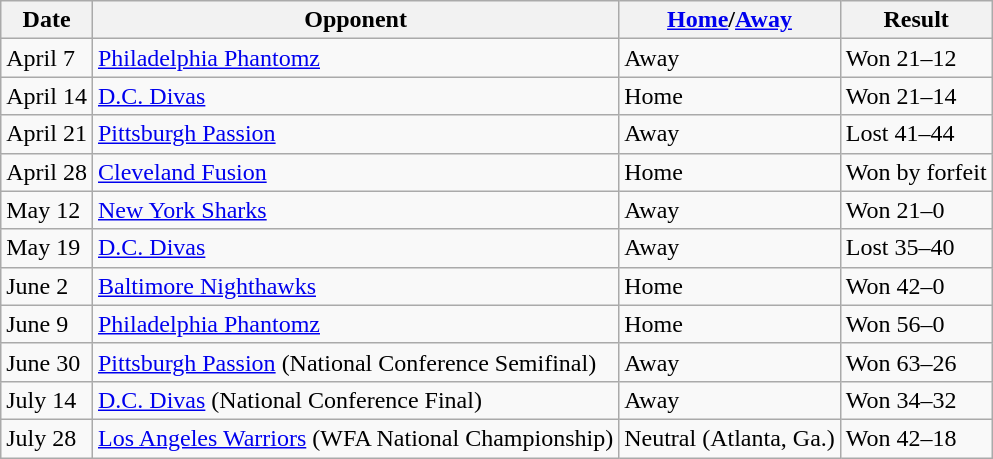<table class="wikitable">
<tr>
<th>Date</th>
<th>Opponent</th>
<th><a href='#'>Home</a>/<a href='#'>Away</a></th>
<th>Result</th>
</tr>
<tr>
<td>April 7</td>
<td><a href='#'>Philadelphia Phantomz</a></td>
<td>Away</td>
<td>Won 21–12</td>
</tr>
<tr>
<td>April 14</td>
<td><a href='#'>D.C. Divas</a></td>
<td>Home</td>
<td>Won 21–14</td>
</tr>
<tr>
<td>April 21</td>
<td><a href='#'>Pittsburgh Passion</a></td>
<td>Away</td>
<td>Lost 41–44</td>
</tr>
<tr>
<td>April 28</td>
<td><a href='#'>Cleveland Fusion</a></td>
<td>Home</td>
<td>Won by forfeit</td>
</tr>
<tr>
<td>May 12</td>
<td><a href='#'>New York Sharks</a></td>
<td>Away</td>
<td>Won 21–0</td>
</tr>
<tr>
<td>May 19</td>
<td><a href='#'>D.C. Divas</a></td>
<td>Away</td>
<td>Lost 35–40</td>
</tr>
<tr>
<td>June 2</td>
<td><a href='#'>Baltimore Nighthawks</a></td>
<td>Home</td>
<td>Won 42–0</td>
</tr>
<tr>
<td>June 9</td>
<td><a href='#'>Philadelphia Phantomz</a></td>
<td>Home</td>
<td>Won 56–0</td>
</tr>
<tr>
<td>June 30</td>
<td><a href='#'>Pittsburgh Passion</a> (National Conference Semifinal)</td>
<td>Away</td>
<td>Won 63–26</td>
</tr>
<tr>
<td>July 14</td>
<td><a href='#'>D.C. Divas</a> (National Conference Final)</td>
<td>Away</td>
<td>Won 34–32</td>
</tr>
<tr>
<td>July 28</td>
<td><a href='#'>Los Angeles Warriors</a> (WFA National Championship)</td>
<td>Neutral (Atlanta, Ga.)</td>
<td>Won 42–18</td>
</tr>
</table>
